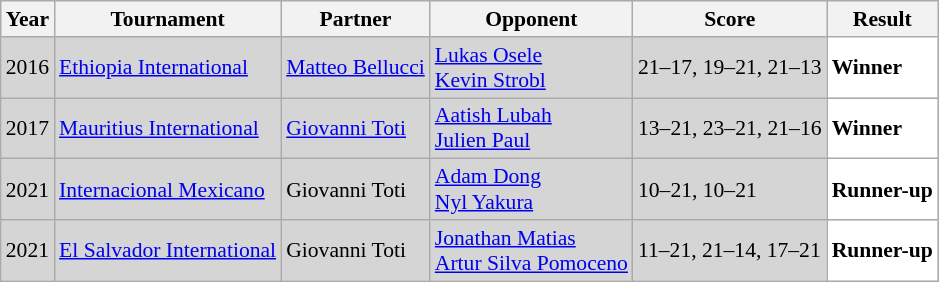<table class="sortable wikitable" style="font-size: 90%;">
<tr>
<th>Year</th>
<th>Tournament</th>
<th>Partner</th>
<th>Opponent</th>
<th>Score</th>
<th>Result</th>
</tr>
<tr style="background:#D5D5D5">
<td align="center">2016</td>
<td align="left"><a href='#'>Ethiopia International</a></td>
<td align="left"> <a href='#'>Matteo Bellucci</a></td>
<td align="left"> <a href='#'>Lukas Osele</a><br> <a href='#'>Kevin Strobl</a></td>
<td align="left">21–17, 19–21, 21–13</td>
<td style="text-align:left; background:white"> <strong>Winner</strong></td>
</tr>
<tr style="background:#D5D5D5">
<td align="center">2017</td>
<td align="left"><a href='#'>Mauritius International</a></td>
<td align="left"> <a href='#'>Giovanni Toti</a></td>
<td align="left"> <a href='#'>Aatish Lubah</a><br> <a href='#'>Julien Paul</a></td>
<td align="left">13–21, 23–21, 21–16</td>
<td style="text-align:left; background:white"> <strong>Winner</strong></td>
</tr>
<tr style="background:#D5D5D5">
<td align="center">2021</td>
<td align="left"><a href='#'>Internacional Mexicano</a></td>
<td align="left"> Giovanni Toti</td>
<td align="left"> <a href='#'>Adam Dong</a><br> <a href='#'>Nyl Yakura</a></td>
<td align="left">10–21, 10–21</td>
<td style="text-align:left; background:white"> <strong>Runner-up</strong></td>
</tr>
<tr style="background:#D5D5D5">
<td align="center">2021</td>
<td align="left"><a href='#'>El Salvador International</a></td>
<td align="left"> Giovanni Toti</td>
<td align="left"> <a href='#'>Jonathan Matias</a><br> <a href='#'>Artur Silva Pomoceno</a></td>
<td align="left">11–21, 21–14, 17–21</td>
<td style="text-align:left; background:white"> <strong>Runner-up</strong></td>
</tr>
</table>
